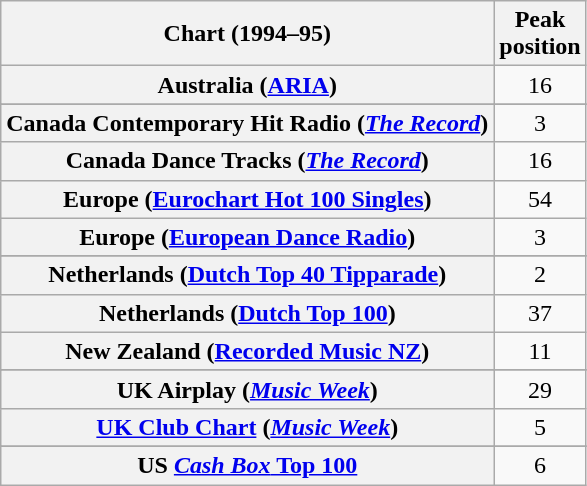<table class="wikitable sortable plainrowheaders">
<tr>
<th align="center">Chart (1994–95)</th>
<th align="center">Peak<br>position</th>
</tr>
<tr>
<th scope="row">Australia (<a href='#'>ARIA</a>)</th>
<td align="center">16</td>
</tr>
<tr>
</tr>
<tr>
<th scope="row">Canada Contemporary Hit Radio (<em><a href='#'>The Record</a></em>)</th>
<td align="center">3</td>
</tr>
<tr>
<th scope="row">Canada Dance Tracks (<em><a href='#'>The Record</a></em>)</th>
<td align="center">16</td>
</tr>
<tr>
<th scope="row">Europe (<a href='#'>Eurochart Hot 100 Singles</a>)</th>
<td align="center">54</td>
</tr>
<tr>
<th scope="row">Europe (<a href='#'>European Dance Radio</a>)</th>
<td align="center">3</td>
</tr>
<tr>
</tr>
<tr>
<th scope="row">Netherlands (<a href='#'>Dutch Top 40 Tipparade</a>)</th>
<td align="center">2</td>
</tr>
<tr>
<th scope="row">Netherlands (<a href='#'>Dutch Top 100</a>)</th>
<td align="center">37</td>
</tr>
<tr>
<th scope="row">New Zealand (<a href='#'>Recorded Music NZ</a>)</th>
<td align="center">11</td>
</tr>
<tr>
</tr>
<tr>
</tr>
<tr>
</tr>
<tr>
</tr>
<tr>
<th scope="row">UK Airplay (<em><a href='#'>Music Week</a></em>)</th>
<td align="center">29</td>
</tr>
<tr>
<th scope="row"><a href='#'>UK Club Chart</a> (<em><a href='#'>Music Week</a></em>)</th>
<td align="center">5</td>
</tr>
<tr>
</tr>
<tr>
</tr>
<tr>
</tr>
<tr>
</tr>
<tr>
</tr>
<tr>
<th scope="row">US <a href='#'><em>Cash Box</em> Top 100</a></th>
<td align="center">6</td>
</tr>
</table>
